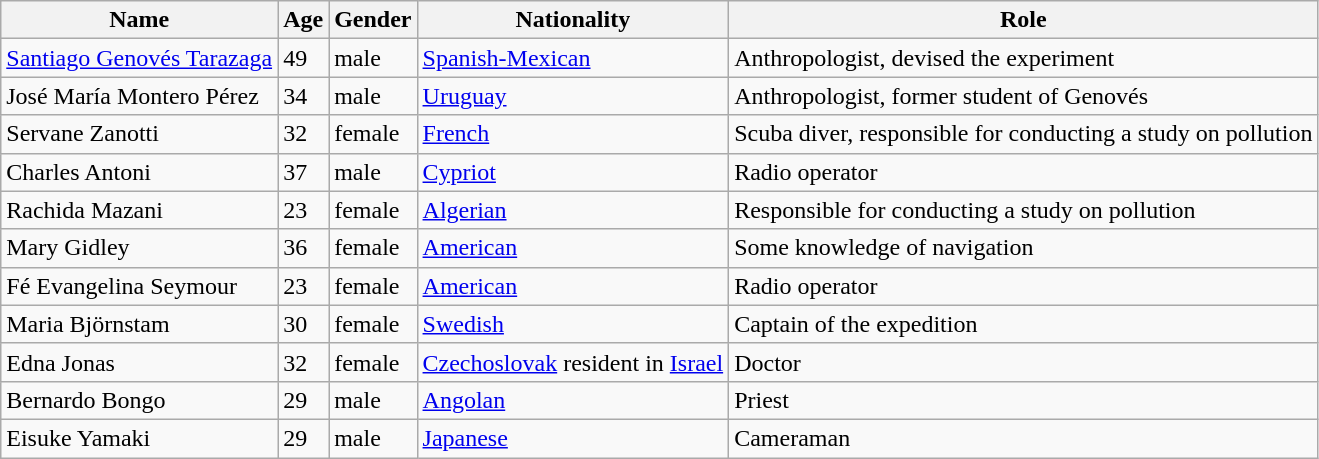<table class="wikitable sortable">
<tr>
<th>Name</th>
<th>Age</th>
<th>Gender</th>
<th>Nationality</th>
<th class="unsortable">Role</th>
</tr>
<tr>
<td><a href='#'>Santiago Genovés Tarazaga</a></td>
<td>49</td>
<td>male</td>
<td> <a href='#'>Spanish-Mexican</a></td>
<td>Anthropologist, devised the experiment</td>
</tr>
<tr>
<td>José María Montero Pérez</td>
<td>34</td>
<td>male</td>
<td> <a href='#'>Uruguay</a></td>
<td>Anthropologist, former student of Genovés</td>
</tr>
<tr>
<td>Servane Zanotti</td>
<td>32</td>
<td>female</td>
<td> <a href='#'>French</a></td>
<td>Scuba diver, responsible for conducting a study on pollution</td>
</tr>
<tr>
<td>Charles Antoni</td>
<td>37</td>
<td>male</td>
<td>  <a href='#'>Cypriot</a></td>
<td>Radio operator</td>
</tr>
<tr>
<td>Rachida Mazani</td>
<td>23</td>
<td>female</td>
<td> <a href='#'>Algerian</a></td>
<td>Responsible for conducting a study on pollution</td>
</tr>
<tr>
<td>Mary Gidley</td>
<td>36</td>
<td>female</td>
<td> <a href='#'>American</a></td>
<td>Some knowledge of navigation</td>
</tr>
<tr>
<td>Fé Evangelina Seymour</td>
<td>23</td>
<td>female</td>
<td> <a href='#'>American</a></td>
<td>Radio operator</td>
</tr>
<tr>
<td>Maria Björnstam</td>
<td>30</td>
<td>female</td>
<td> <a href='#'>Swedish</a></td>
<td>Captain of the expedition</td>
</tr>
<tr>
<td>Edna Jonas</td>
<td>32</td>
<td>female</td>
<td> <a href='#'>Czechoslovak</a> resident in <a href='#'>Israel</a></td>
<td>Doctor</td>
</tr>
<tr>
<td>Bernardo Bongo</td>
<td>29</td>
<td>male</td>
<td> <a href='#'>Angolan</a></td>
<td>Priest</td>
</tr>
<tr>
<td>Eisuke Yamaki</td>
<td>29</td>
<td>male</td>
<td> <a href='#'>Japanese</a></td>
<td>Cameraman</td>
</tr>
</table>
